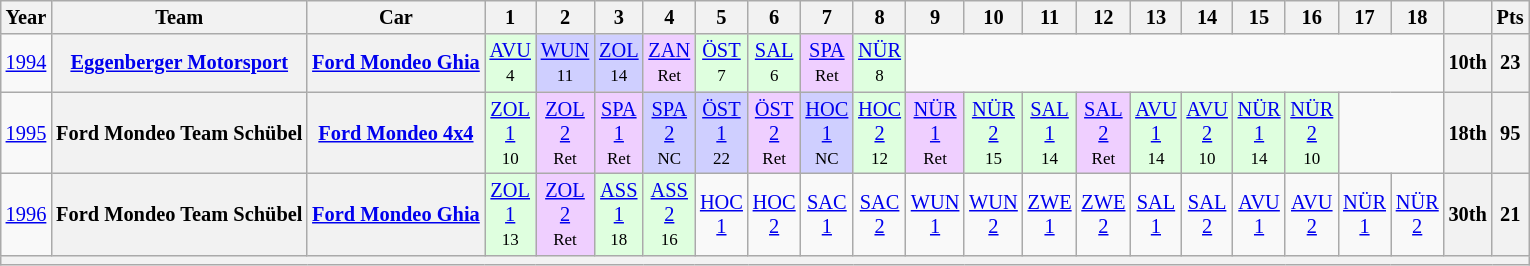<table class="wikitable" style="text-align:center; font-size:85%">
<tr>
<th>Year</th>
<th>Team</th>
<th>Car</th>
<th>1</th>
<th>2</th>
<th>3</th>
<th>4</th>
<th>5</th>
<th>6</th>
<th>7</th>
<th>8</th>
<th>9</th>
<th>10</th>
<th>11</th>
<th>12</th>
<th>13</th>
<th>14</th>
<th>15</th>
<th>16</th>
<th>17</th>
<th>18</th>
<th></th>
<th>Pts</th>
</tr>
<tr>
<td><a href='#'>1994</a></td>
<th nowrap><a href='#'>Eggenberger Motorsport</a></th>
<th nowrap><a href='#'>Ford Mondeo Ghia</a></th>
<td style="background:#DFFFDF;"><a href='#'>AVU</a><br><small>4</small></td>
<td style="background:#CFCFFF;"><a href='#'>WUN</a><br><small>11</small></td>
<td style="background:#CFCFFF;"><a href='#'>ZOL</a><br><small>14</small></td>
<td style="background:#EFCFFF;"><a href='#'>ZAN</a><br><small>Ret</small></td>
<td style="background:#DFFFDF;"><a href='#'>ÖST</a><br><small>7</small></td>
<td style="background:#DFFFDF;"><a href='#'>SAL</a><br><small>6</small></td>
<td style="background:#EFCFFF;"><a href='#'>SPA</a><br><small>Ret</small></td>
<td style="background:#DFFFDF;"><a href='#'>NÜR</a><br><small>8</small></td>
<td colspan=10></td>
<th>10th</th>
<th>23</th>
</tr>
<tr>
<td><a href='#'>1995</a></td>
<th nowrap>Ford Mondeo Team Schübel</th>
<th nowrap><a href='#'>Ford Mondeo 4x4</a></th>
<td style="background:#DFFFDF;"><a href='#'>ZOL<br>1</a><br><small>10</small></td>
<td style="background:#EFCFFF;"><a href='#'>ZOL<br>2</a><br><small>Ret</small></td>
<td style="background:#EFCFFF;"><a href='#'>SPA<br>1</a><br><small>Ret</small></td>
<td style="background:#CFCFFF;"><a href='#'>SPA<br>2</a><br><small>NC</small></td>
<td style="background:#CFCFFF;"><a href='#'>ÖST<br>1</a><br><small>22</small></td>
<td style="background:#EFCFFF;"><a href='#'>ÖST<br>2</a><br><small>Ret</small></td>
<td style="background:#CFCFFF;"><a href='#'>HOC<br>1</a><br><small>NC</small></td>
<td style="background:#DFFFDF;"><a href='#'>HOC<br>2</a><br><small>12</small></td>
<td style="background:#EFCFFF;"><a href='#'>NÜR<br>1</a><br><small>Ret</small></td>
<td style="background:#DFFFDF;"><a href='#'>NÜR<br>2</a><br><small>15</small></td>
<td style="background:#DFFFDF;"><a href='#'>SAL<br>1</a><br><small>14</small></td>
<td style="background:#EFCFFF;"><a href='#'>SAL<br>2</a><br><small>Ret</small></td>
<td style="background:#DFFFDF;"><a href='#'>AVU<br>1</a><br><small>14</small></td>
<td style="background:#DFFFDF;"><a href='#'>AVU<br>2</a><br><small>10</small></td>
<td style="background:#DFFFDF;"><a href='#'>NÜR<br>1</a><br><small>14</small></td>
<td style="background:#DFFFDF;"><a href='#'>NÜR<br>2</a><br><small>10</small></td>
<td colspan=2></td>
<th>18th</th>
<th>95</th>
</tr>
<tr>
<td><a href='#'>1996</a></td>
<th nowrap>Ford Mondeo Team Schübel</th>
<th nowrap><a href='#'>Ford Mondeo Ghia</a></th>
<td style="background:#DFFFDF;"><a href='#'>ZOL<br>1</a><br><small>13</small></td>
<td style="background:#EFCFFF;"><a href='#'>ZOL<br>2</a><br><small>Ret</small></td>
<td style="background:#DFFFDF;"><a href='#'>ASS<br>1</a><br><small>18</small></td>
<td style="background:#DFFFDF;"><a href='#'>ASS<br>2</a><br><small>16</small></td>
<td><a href='#'>HOC<br>1</a></td>
<td><a href='#'>HOC<br>2</a></td>
<td><a href='#'>SAC<br>1</a></td>
<td><a href='#'>SAC<br>2</a></td>
<td><a href='#'>WUN<br>1</a></td>
<td><a href='#'>WUN<br>2</a></td>
<td><a href='#'>ZWE<br>1</a></td>
<td><a href='#'>ZWE<br>2</a></td>
<td><a href='#'>SAL<br>1</a></td>
<td><a href='#'>SAL<br>2</a></td>
<td><a href='#'>AVU<br>1</a></td>
<td><a href='#'>AVU<br>2</a></td>
<td><a href='#'>NÜR<br>1</a></td>
<td><a href='#'>NÜR<br>2</a></td>
<th>30th</th>
<th>21</th>
</tr>
<tr>
<th colspan="23"></th>
</tr>
</table>
